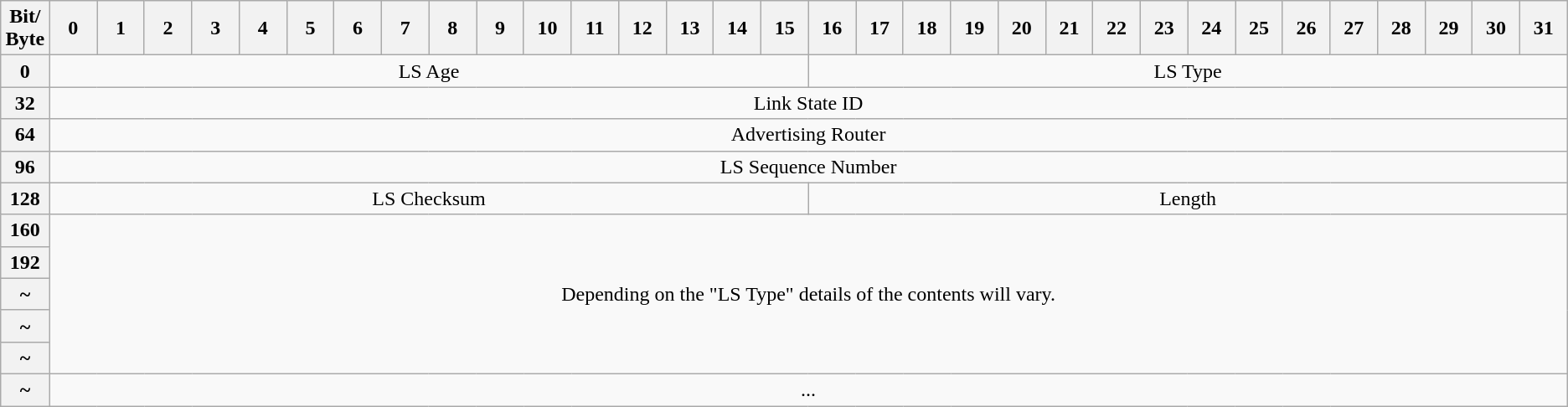<table class="wikitable" style="text-align:center">
<tr>
<th width="3%">Bit/<br>Byte</th>
<th colspan="1" width="3%">0</th>
<th colspan="1" width="3%">1</th>
<th colspan="1" width="3%">2</th>
<th colspan="1" width="3%">3</th>
<th colspan="1" width="3%">4</th>
<th colspan="1" width="3%">5</th>
<th colspan="1" width="3%">6</th>
<th colspan="1" width="3%">7</th>
<th colspan="1" width="3%">8</th>
<th colspan="1" width="3%">9</th>
<th colspan="1" width="3%">10</th>
<th colspan="1" width="3%">11</th>
<th colspan="1" width="3%">12</th>
<th colspan="1" width="3%">13</th>
<th colspan="1" width="3%">14</th>
<th colspan="1" width="3%">15</th>
<th colspan="1" width="3%">16</th>
<th colspan="1" width="3%">17</th>
<th colspan="1" width="3%">18</th>
<th colspan="1" width="3%">19</th>
<th colspan="1" width="3%">20</th>
<th colspan="1" width="3%">21</th>
<th colspan="1" width="3%">22</th>
<th colspan="1" width="3%">23</th>
<th colspan="1" width="3%">24</th>
<th colspan="1" width="3%">25</th>
<th colspan="1" width="3%">26</th>
<th colspan="1" width="3%">27</th>
<th colspan="1" width="3%">28</th>
<th colspan="1" width="3%">29</th>
<th colspan="1" width="3%">30</th>
<th colspan="1" width="3%">31</th>
</tr>
<tr>
<th>0</th>
<td colspan="16">LS Age</td>
<td colspan="16">LS Type</td>
</tr>
<tr>
<th>32</th>
<td colspan="32">Link State ID</td>
</tr>
<tr>
<th>64</th>
<td colspan="32">Advertising Router</td>
</tr>
<tr>
<th>96</th>
<td colspan="32">LS Sequence Number</td>
</tr>
<tr>
<th>128</th>
<td colspan="16">LS Checksum</td>
<td colspan="16">Length</td>
</tr>
<tr>
<th>160</th>
<td colspan="32" rowspan="5">Depending on the "LS Type" details of the contents will vary.</td>
</tr>
<tr>
<th>192</th>
</tr>
<tr>
<th>~</th>
</tr>
<tr>
<th>~</th>
</tr>
<tr>
<th>~</th>
</tr>
<tr>
<th>~</th>
<td colspan="32">...</td>
</tr>
</table>
